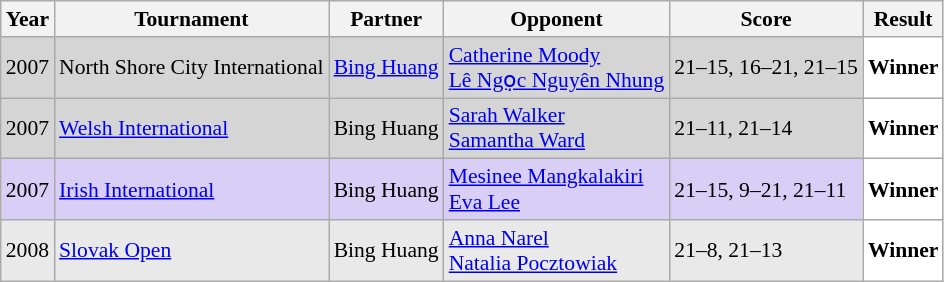<table class="sortable wikitable" style="font-size: 90%;">
<tr>
<th>Year</th>
<th>Tournament</th>
<th>Partner</th>
<th>Opponent</th>
<th>Score</th>
<th>Result</th>
</tr>
<tr style="background:#D5D5D5">
<td align="center">2007</td>
<td align="left">North Shore City International</td>
<td align="left"> <a href='#'>Bing Huang</a></td>
<td align="left"> <a href='#'>Catherine Moody</a> <br>  <a href='#'>Lê Ngọc Nguyên Nhung</a></td>
<td align="left">21–15, 16–21, 21–15</td>
<td style="text-align:left; background:white"> <strong>Winner</strong></td>
</tr>
<tr style="background:#D5D5D5">
<td align="center">2007</td>
<td align="left"><a href='#'>Welsh International</a></td>
<td align="left"> Bing Huang</td>
<td align="left"> <a href='#'>Sarah Walker</a> <br>  <a href='#'>Samantha Ward</a></td>
<td align="left">21–11, 21–14</td>
<td style="text-align:left; background:white"> <strong>Winner</strong></td>
</tr>
<tr style="background:#D8CEF6">
<td align="center">2007</td>
<td align="left"><a href='#'>Irish International</a></td>
<td align="left"> Bing Huang</td>
<td align="left"> <a href='#'>Mesinee Mangkalakiri</a> <br>  <a href='#'>Eva Lee</a></td>
<td align="left">21–15, 9–21, 21–11</td>
<td style="text-align:left; background:white"> <strong>Winner</strong></td>
</tr>
<tr style="background:#E9E9E9">
<td align="center">2008</td>
<td align="left"><a href='#'>Slovak Open</a></td>
<td align="left"> Bing Huang</td>
<td align="left"> <a href='#'>Anna Narel</a> <br>  <a href='#'>Natalia Pocztowiak</a></td>
<td align="left">21–8, 21–13</td>
<td style="text-align:left; background:white"> <strong>Winner</strong></td>
</tr>
</table>
